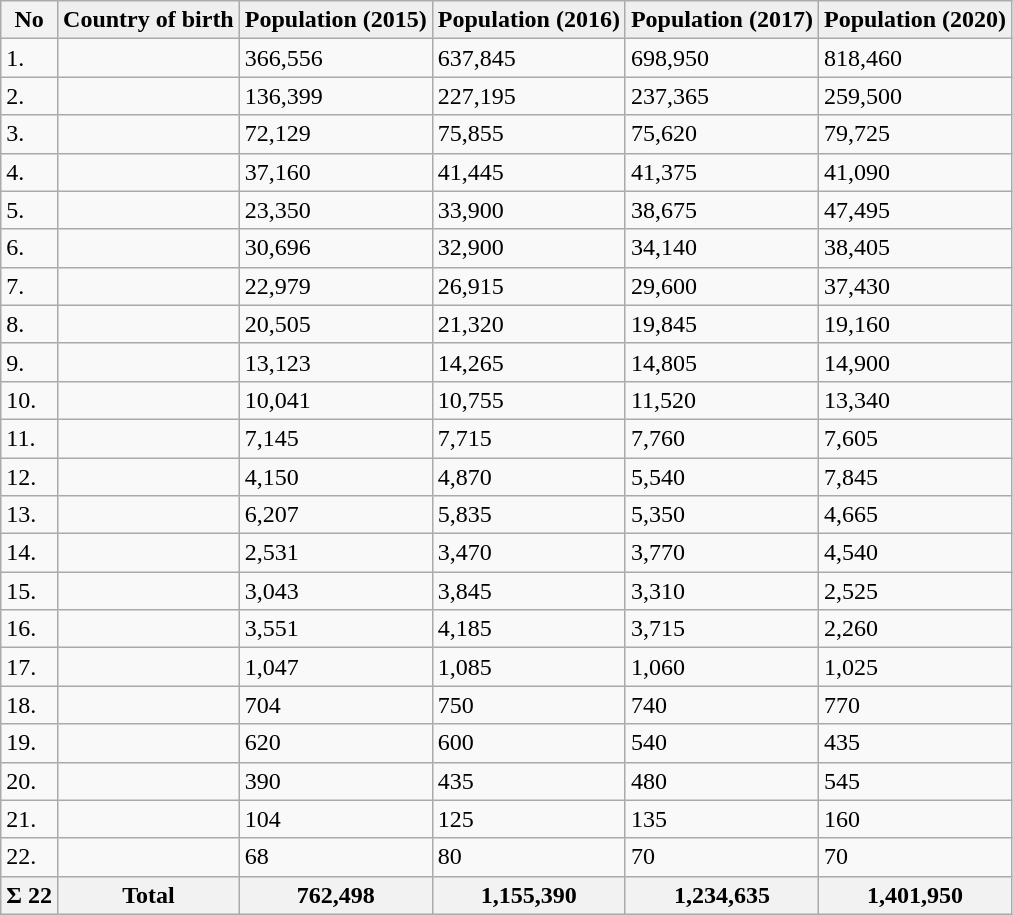<table class="wikitable sortable">
<tr>
<th scope="col">No</th>
<th style="background:#efefef;">Country of birth</th>
<th style="background:#efefef;">Population (2015)</th>
<th style="background:#efefef;">Population (2016)</th>
<th style="background:#efefef;">Population (2017)</th>
<th style="background:#efefef;">Population (2020)</th>
</tr>
<tr>
<td>1.</td>
<td></td>
<td>366,556</td>
<td>637,845</td>
<td>698,950</td>
<td>818,460</td>
</tr>
<tr>
<td>2.</td>
<td></td>
<td>136,399</td>
<td>227,195</td>
<td>237,365</td>
<td>259,500</td>
</tr>
<tr>
<td>3.</td>
<td></td>
<td>72,129</td>
<td>75,855</td>
<td>75,620</td>
<td>79,725</td>
</tr>
<tr>
<td>4.</td>
<td></td>
<td>37,160</td>
<td>41,445</td>
<td>41,375</td>
<td>41,090</td>
</tr>
<tr>
<td>5.</td>
<td></td>
<td>23,350</td>
<td>33,900</td>
<td>38,675</td>
<td>47,495</td>
</tr>
<tr>
<td>6.</td>
<td></td>
<td>30,696</td>
<td>32,900</td>
<td>34,140</td>
<td>38,405</td>
</tr>
<tr>
<td>7.</td>
<td></td>
<td>22,979</td>
<td>26,915</td>
<td>29,600</td>
<td>37,430</td>
</tr>
<tr>
<td>8.</td>
<td></td>
<td>20,505</td>
<td>21,320</td>
<td>19,845</td>
<td>19,160</td>
</tr>
<tr>
<td>9.</td>
<td></td>
<td>13,123</td>
<td>14,265</td>
<td>14,805</td>
<td>14,900</td>
</tr>
<tr>
<td>10.</td>
<td></td>
<td>10,041</td>
<td>10,755</td>
<td>11,520</td>
<td>13,340</td>
</tr>
<tr>
<td>11.</td>
<td></td>
<td>7,145</td>
<td>7,715</td>
<td>7,760</td>
<td>7,605</td>
</tr>
<tr>
<td>12.</td>
<td></td>
<td>4,150</td>
<td>4,870</td>
<td>5,540</td>
<td>7,845</td>
</tr>
<tr>
<td>13.</td>
<td></td>
<td>6,207</td>
<td>5,835</td>
<td>5,350</td>
<td>4,665</td>
</tr>
<tr>
<td>14.</td>
<td></td>
<td>2,531</td>
<td>3,470</td>
<td>3,770</td>
<td>4,540</td>
</tr>
<tr>
<td>15.</td>
<td></td>
<td>3,043</td>
<td>3,845</td>
<td>3,310</td>
<td>2,525</td>
</tr>
<tr>
<td>16.</td>
<td></td>
<td>3,551</td>
<td>4,185</td>
<td>3,715</td>
<td>2,260</td>
</tr>
<tr>
<td>17.</td>
<td></td>
<td>1,047</td>
<td>1,085</td>
<td>1,060</td>
<td>1,025</td>
</tr>
<tr>
<td>18.</td>
<td></td>
<td>704</td>
<td>750</td>
<td>740</td>
<td>770</td>
</tr>
<tr>
<td>19.</td>
<td></td>
<td>620</td>
<td>600</td>
<td>540</td>
<td>435</td>
</tr>
<tr>
<td>20.</td>
<td></td>
<td>390</td>
<td>435</td>
<td>480</td>
<td>545</td>
</tr>
<tr>
<td>21.</td>
<td></td>
<td>104</td>
<td>125</td>
<td>135</td>
<td>160</td>
</tr>
<tr>
<td>22.</td>
<td></td>
<td>68</td>
<td>80</td>
<td>70</td>
<td>70</td>
</tr>
<tr>
<th scope=row>Σ 22</th>
<th>Total</th>
<th scope=row>762,498</th>
<th>1,155,390</th>
<th>1,234,635</th>
<th>1,401,950</th>
</tr>
</table>
